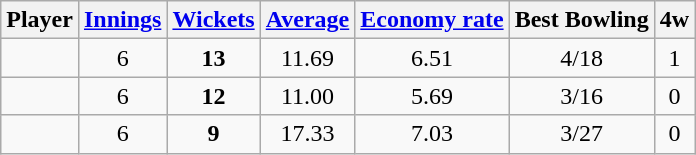<table class="wikitable sortable" style="text-align: center">
<tr>
<th>Player</th>
<th><a href='#'>Innings</a></th>
<th><a href='#'>Wickets</a></th>
<th><a href='#'>Average</a></th>
<th><a href='#'>Economy rate</a></th>
<th>Best Bowling</th>
<th>4w</th>
</tr>
<tr>
<td></td>
<td>6</td>
<td><strong>13</strong></td>
<td>11.69</td>
<td>6.51</td>
<td>4/18</td>
<td>1</td>
</tr>
<tr>
<td></td>
<td>6</td>
<td><strong>12</strong></td>
<td>11.00</td>
<td>5.69</td>
<td>3/16</td>
<td>0</td>
</tr>
<tr>
<td></td>
<td>6</td>
<td><strong>9</strong></td>
<td>17.33</td>
<td>7.03</td>
<td>3/27</td>
<td>0</td>
</tr>
</table>
